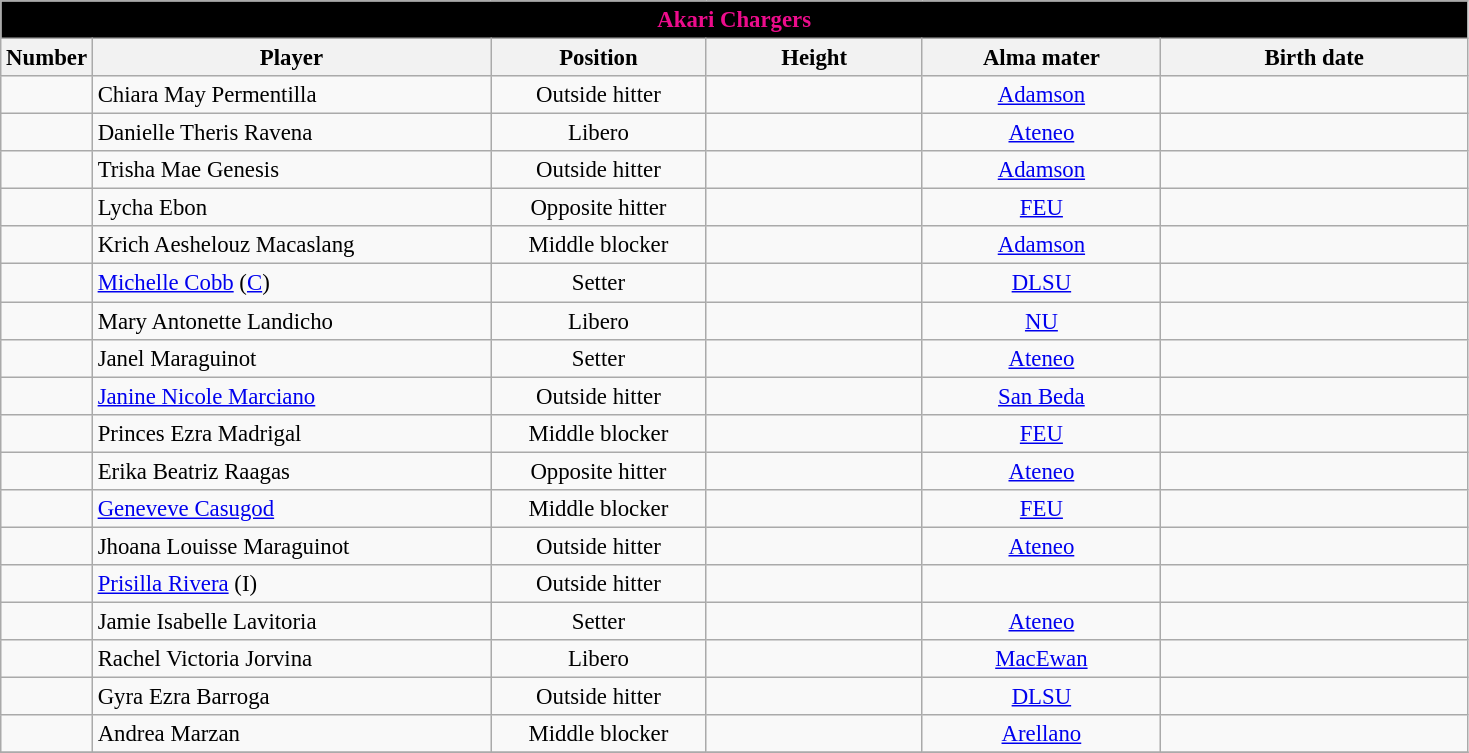<table class="wikitable sortable" style="font-size:95%; text-align:left;">
<tr>
<th colspan="6" style= "background:black; color:#ed0c8c; text-align: center"><strong>Akari Chargers</strong></th>
</tr>
<tr style="background:#FFFFFF;">
<th style= "align=center; width:1em;">Number</th>
<th style= "align=center;width:17em;">Player</th>
<th style= "align=center; width:9em;">Position</th>
<th style= "align=center; width:9em;">Height</th>
<th style= "align=center;width:10em;">Alma mater</th>
<th style= "align=center; width:13em;">Birth date</th>
</tr>
<tr align=center>
<td></td>
<td align=left> Chiara May Permentilla</td>
<td>Outside hitter</td>
<td></td>
<td align=center><a href='#'>Adamson</a></td>
<td align=right></td>
</tr>
<tr align=center>
<td></td>
<td align=left> Danielle Theris Ravena</td>
<td>Libero</td>
<td></td>
<td align=center><a href='#'>Ateneo</a></td>
<td align=right></td>
</tr>
<tr align=center>
<td></td>
<td align=left> Trisha Mae Genesis</td>
<td>Outside hitter</td>
<td></td>
<td align=center><a href='#'>Adamson</a></td>
<td align=right></td>
</tr>
<tr align=center>
<td></td>
<td align=left> Lycha Ebon</td>
<td>Opposite hitter</td>
<td></td>
<td align=center><a href='#'>FEU</a></td>
<td align=right></td>
</tr>
<tr align=center>
<td></td>
<td align=left> Krich Aeshelouz Macaslang</td>
<td>Middle blocker</td>
<td></td>
<td align=center><a href='#'>Adamson</a></td>
<td align=right></td>
</tr>
<tr align=center>
<td></td>
<td align=left> <a href='#'>Michelle Cobb</a> (<a href='#'>C</a>)</td>
<td>Setter</td>
<td></td>
<td align=center><a href='#'>DLSU</a></td>
<td align=right></td>
</tr>
<tr align=center>
<td></td>
<td align=left> Mary Antonette Landicho</td>
<td>Libero</td>
<td></td>
<td align=center><a href='#'>NU</a></td>
<td align=right></td>
</tr>
<tr align=center>
<td></td>
<td align=left> Janel Maraguinot</td>
<td>Setter</td>
<td></td>
<td align=center><a href='#'>Ateneo</a></td>
<td align=right></td>
</tr>
<tr align=center>
<td></td>
<td align=left> <a href='#'>Janine Nicole Marciano</a></td>
<td>Outside hitter</td>
<td></td>
<td align=center><a href='#'>San Beda</a></td>
<td align=right></td>
</tr>
<tr align=center>
<td></td>
<td align=left> Princes Ezra Madrigal</td>
<td>Middle blocker</td>
<td></td>
<td align=center><a href='#'>FEU</a></td>
<td align=right></td>
</tr>
<tr align=center>
<td></td>
<td align=left> Erika Beatriz Raagas</td>
<td>Opposite hitter</td>
<td></td>
<td align=center><a href='#'>Ateneo</a></td>
<td align=right></td>
</tr>
<tr align=center>
<td></td>
<td align=left> <a href='#'>Geneveve Casugod</a></td>
<td>Middle blocker</td>
<td></td>
<td align=center><a href='#'>FEU</a></td>
<td align=right></td>
</tr>
<tr align=center>
<td></td>
<td align=left> Jhoana Louisse Maraguinot</td>
<td>Outside hitter</td>
<td></td>
<td align=center><a href='#'>Ateneo</a></td>
<td align=right></td>
</tr>
<tr align=center>
<td></td>
<td align=left> <a href='#'>Prisilla Rivera</a> (I)</td>
<td>Outside hitter</td>
<td></td>
<td></td>
<td align=right></td>
</tr>
<tr align=center>
<td></td>
<td align=left> Jamie Isabelle Lavitoria</td>
<td>Setter</td>
<td></td>
<td align=center><a href='#'>Ateneo</a></td>
<td align=right></td>
</tr>
<tr align=center>
<td></td>
<td align=left> Rachel Victoria Jorvina</td>
<td>Libero</td>
<td></td>
<td align=center><a href='#'>MacEwan</a></td>
<td align=right></td>
</tr>
<tr align=center>
<td></td>
<td align=left> Gyra Ezra Barroga</td>
<td>Outside hitter</td>
<td></td>
<td><a href='#'>DLSU</a></td>
<td align=right></td>
</tr>
<tr align=center>
<td></td>
<td align=left> Andrea Marzan</td>
<td>Middle blocker</td>
<td></td>
<td align=center><a href='#'>Arellano</a></td>
<td align=right></td>
</tr>
<tr align=center>
</tr>
</table>
